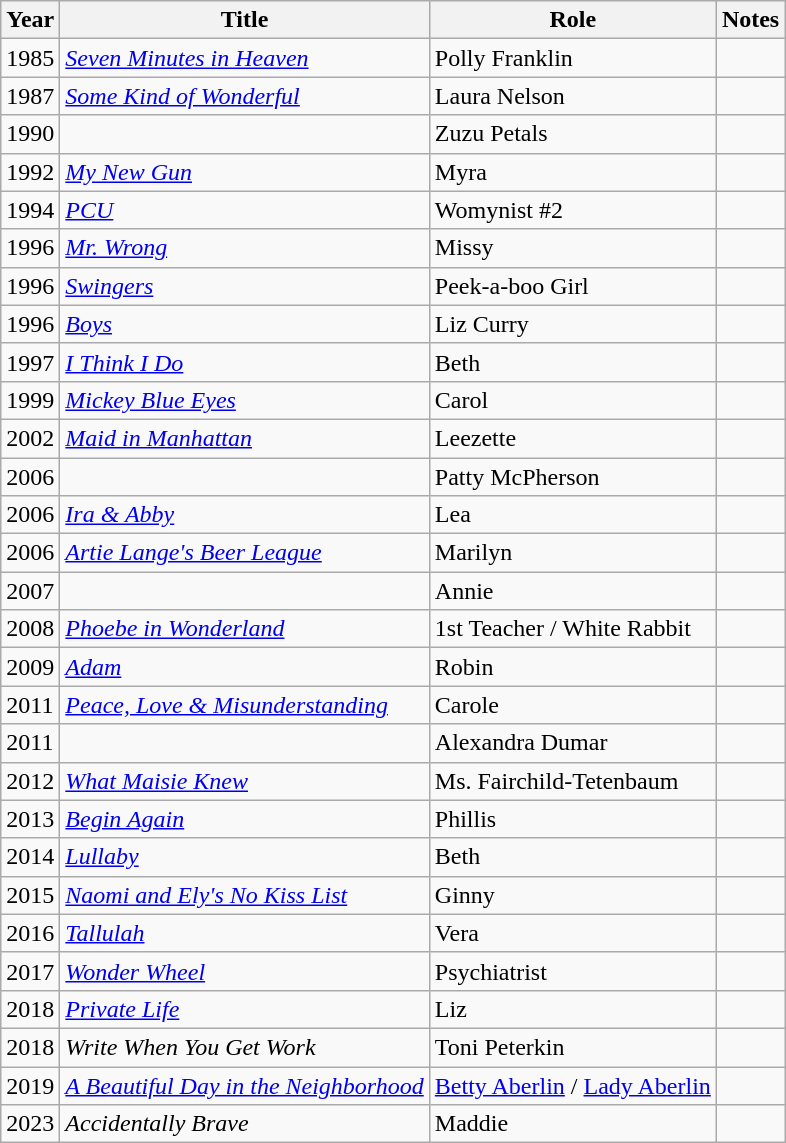<table class="wikitable sortable">
<tr>
<th>Year</th>
<th>Title</th>
<th>Role</th>
<th class="unsortable">Notes</th>
</tr>
<tr>
<td>1985</td>
<td><em><a href='#'>Seven Minutes in Heaven</a></em></td>
<td>Polly Franklin</td>
<td></td>
</tr>
<tr>
<td>1987</td>
<td><em><a href='#'>Some Kind of Wonderful</a></em></td>
<td>Laura Nelson</td>
<td></td>
</tr>
<tr>
<td>1990</td>
<td><em></em></td>
<td>Zuzu Petals</td>
<td></td>
</tr>
<tr>
<td>1992</td>
<td><em><a href='#'>My New Gun</a></em></td>
<td>Myra</td>
<td></td>
</tr>
<tr>
<td>1994</td>
<td><em><a href='#'>PCU</a></em></td>
<td>Womynist #2</td>
<td></td>
</tr>
<tr>
<td>1996</td>
<td><em><a href='#'>Mr. Wrong</a></em></td>
<td>Missy</td>
<td></td>
</tr>
<tr>
<td>1996</td>
<td><em><a href='#'>Swingers</a></em></td>
<td>Peek-a-boo Girl</td>
<td></td>
</tr>
<tr>
<td>1996</td>
<td><em><a href='#'>Boys</a></em></td>
<td>Liz Curry</td>
<td></td>
</tr>
<tr>
<td>1997</td>
<td><em><a href='#'>I Think I Do</a></em></td>
<td>Beth</td>
<td></td>
</tr>
<tr>
<td>1999</td>
<td><em><a href='#'>Mickey Blue Eyes</a></em></td>
<td>Carol</td>
<td></td>
</tr>
<tr>
<td>2002</td>
<td><em><a href='#'>Maid in Manhattan</a></em></td>
<td>Leezette</td>
<td></td>
</tr>
<tr>
<td>2006</td>
<td><em></em></td>
<td>Patty McPherson</td>
<td></td>
</tr>
<tr>
<td>2006</td>
<td><em><a href='#'>Ira & Abby</a></em></td>
<td>Lea</td>
<td></td>
</tr>
<tr>
<td>2006</td>
<td><em><a href='#'>Artie Lange's Beer League</a></em></td>
<td>Marilyn</td>
<td></td>
</tr>
<tr>
<td>2007</td>
<td><em></em></td>
<td>Annie</td>
<td></td>
</tr>
<tr>
<td>2008</td>
<td><em><a href='#'>Phoebe in Wonderland</a></em></td>
<td>1st Teacher / White Rabbit</td>
<td></td>
</tr>
<tr>
<td>2009</td>
<td><em><a href='#'>Adam</a></em></td>
<td>Robin</td>
<td></td>
</tr>
<tr>
<td>2011</td>
<td><em><a href='#'>Peace, Love & Misunderstanding</a></em></td>
<td>Carole</td>
<td></td>
</tr>
<tr>
<td>2011</td>
<td><em></em></td>
<td>Alexandra Dumar</td>
<td></td>
</tr>
<tr>
<td>2012</td>
<td><em><a href='#'>What Maisie Knew</a></em></td>
<td>Ms. Fairchild-Tetenbaum</td>
<td></td>
</tr>
<tr>
<td>2013</td>
<td><em><a href='#'>Begin Again</a></em></td>
<td>Phillis</td>
<td></td>
</tr>
<tr>
<td>2014</td>
<td><em><a href='#'>Lullaby</a></em></td>
<td>Beth</td>
<td></td>
</tr>
<tr>
<td>2015</td>
<td><em><a href='#'>Naomi and Ely's No Kiss List</a></em></td>
<td>Ginny</td>
<td></td>
</tr>
<tr>
<td>2016</td>
<td><em><a href='#'>Tallulah</a></em></td>
<td>Vera</td>
<td></td>
</tr>
<tr>
<td>2017</td>
<td><em><a href='#'>Wonder Wheel</a></em></td>
<td>Psychiatrist</td>
<td></td>
</tr>
<tr>
<td>2018</td>
<td><em><a href='#'>Private Life</a></em></td>
<td>Liz</td>
<td></td>
</tr>
<tr>
<td>2018</td>
<td><em>Write When You Get Work</em></td>
<td>Toni Peterkin</td>
<td></td>
</tr>
<tr>
<td>2019</td>
<td><em><a href='#'>A Beautiful Day in the Neighborhood</a></em></td>
<td><a href='#'>Betty Aberlin</a> / <a href='#'>Lady Aberlin</a></td>
<td></td>
</tr>
<tr>
<td>2023</td>
<td><em>Accidentally Brave</em></td>
<td>Maddie</td>
<td></td>
</tr>
</table>
